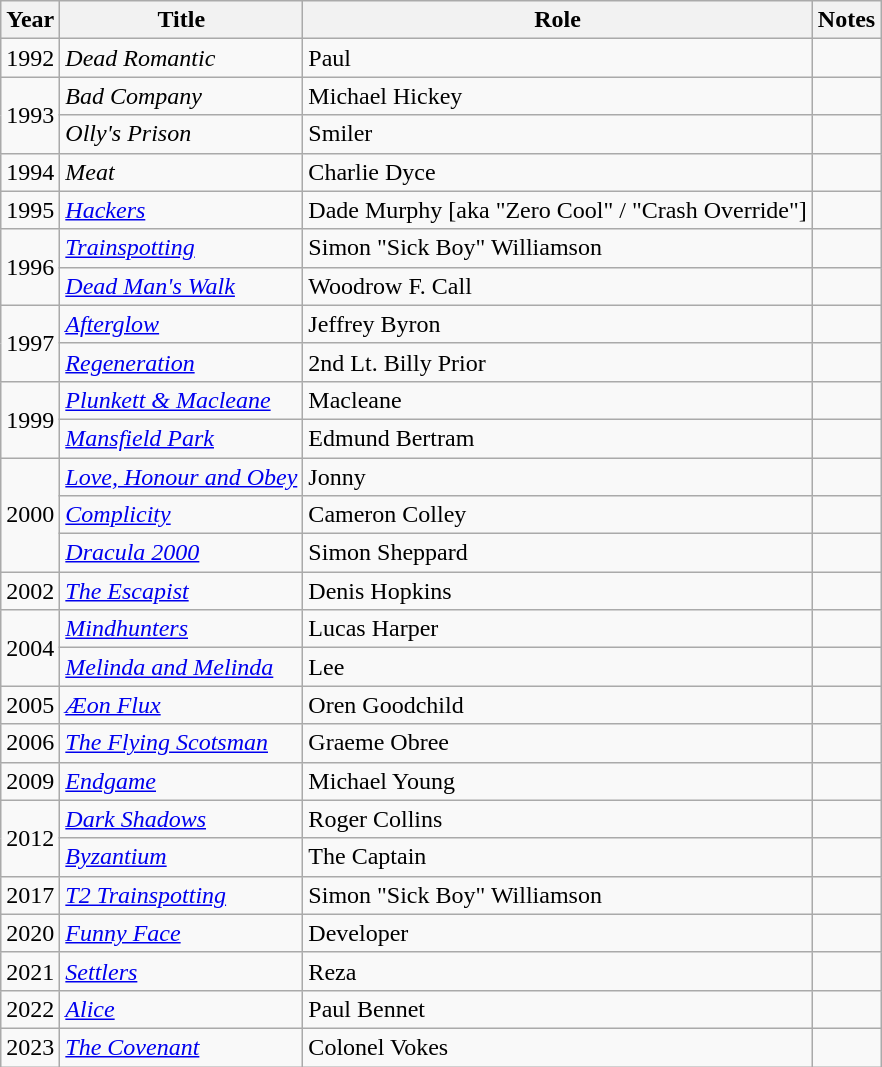<table class="wikitable sortable">
<tr>
<th>Year</th>
<th>Title</th>
<th>Role</th>
<th class="unsortable">Notes</th>
</tr>
<tr>
<td>1992</td>
<td><em>Dead Romantic</em></td>
<td>Paul</td>
<td></td>
</tr>
<tr>
<td rowspan=2>1993</td>
<td><em>Bad Company</em></td>
<td>Michael Hickey</td>
<td></td>
</tr>
<tr>
<td><em>Olly's Prison</em></td>
<td>Smiler</td>
<td></td>
</tr>
<tr>
<td>1994</td>
<td><em>Meat</em></td>
<td>Charlie Dyce</td>
<td></td>
</tr>
<tr>
<td>1995</td>
<td><em><a href='#'>Hackers</a></em></td>
<td>Dade Murphy [aka "Zero Cool" / "Crash Override"]</td>
<td></td>
</tr>
<tr>
<td rowspan=2>1996</td>
<td><em><a href='#'>Trainspotting</a></em></td>
<td>Simon "Sick Boy" Williamson</td>
<td></td>
</tr>
<tr>
<td><em><a href='#'>Dead Man's Walk</a></em></td>
<td>Woodrow F. Call</td>
<td></td>
</tr>
<tr>
<td rowspan=2>1997</td>
<td><em><a href='#'>Afterglow</a></em></td>
<td>Jeffrey Byron</td>
<td></td>
</tr>
<tr>
<td><em><a href='#'>Regeneration</a></em></td>
<td>2nd Lt. Billy Prior</td>
<td></td>
</tr>
<tr>
<td rowspan=2>1999</td>
<td><em><a href='#'>Plunkett & Macleane</a></em></td>
<td>Macleane</td>
<td></td>
</tr>
<tr>
<td><em><a href='#'>Mansfield Park</a></em></td>
<td>Edmund Bertram</td>
<td></td>
</tr>
<tr>
<td rowspan=3>2000</td>
<td><em><a href='#'>Love, Honour and Obey</a></em></td>
<td>Jonny</td>
<td></td>
</tr>
<tr>
<td><em><a href='#'>Complicity</a></em></td>
<td>Cameron Colley</td>
<td></td>
</tr>
<tr>
<td><em><a href='#'>Dracula 2000</a></em></td>
<td>Simon Sheppard</td>
<td></td>
</tr>
<tr>
<td>2002</td>
<td><em><a href='#'>The Escapist</a></em></td>
<td>Denis Hopkins</td>
<td></td>
</tr>
<tr>
<td rowspan=2>2004</td>
<td><em><a href='#'>Mindhunters</a></em></td>
<td>Lucas Harper</td>
<td></td>
</tr>
<tr>
<td><em><a href='#'>Melinda and Melinda</a></em></td>
<td>Lee</td>
<td></td>
</tr>
<tr>
<td>2005</td>
<td><em><a href='#'>Æon Flux</a></em></td>
<td>Oren Goodchild</td>
<td></td>
</tr>
<tr>
<td>2006</td>
<td><em><a href='#'>The Flying Scotsman</a></em></td>
<td>Graeme Obree</td>
<td></td>
</tr>
<tr>
<td>2009</td>
<td><em><a href='#'>Endgame</a></em></td>
<td>Michael Young</td>
<td></td>
</tr>
<tr>
<td rowspan=2>2012</td>
<td><em><a href='#'>Dark Shadows</a></em></td>
<td>Roger Collins</td>
<td></td>
</tr>
<tr>
<td><em><a href='#'>Byzantium</a></em></td>
<td>The Captain</td>
<td></td>
</tr>
<tr>
<td>2017</td>
<td><em><a href='#'>T2 Trainspotting</a></em></td>
<td>Simon "Sick Boy" Williamson</td>
<td></td>
</tr>
<tr>
<td>2020</td>
<td><em><a href='#'>Funny Face</a></em></td>
<td>Developer</td>
<td></td>
</tr>
<tr>
<td>2021</td>
<td><em><a href='#'>Settlers</a></em></td>
<td>Reza</td>
<td></td>
</tr>
<tr>
<td>2022</td>
<td><em><a href='#'>Alice</a></em></td>
<td>Paul Bennet</td>
<td></td>
</tr>
<tr>
<td>2023</td>
<td><em><a href='#'>The Covenant</a></em></td>
<td>Colonel Vokes</td>
<td></td>
</tr>
</table>
